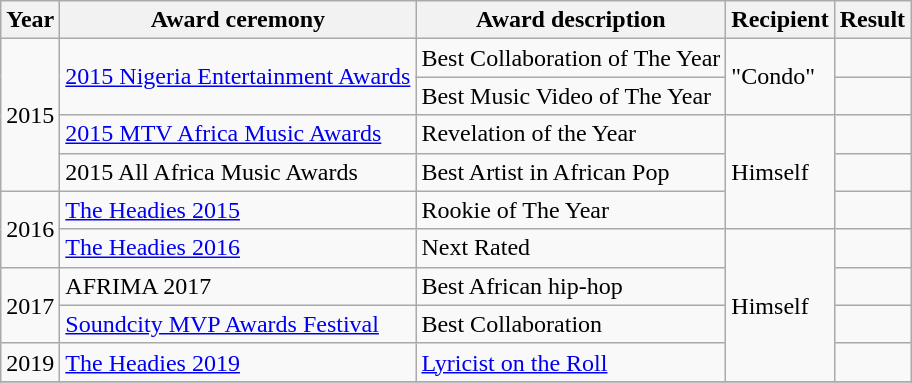<table class ="wikitable">
<tr>
<th>Year</th>
<th>Award ceremony</th>
<th>Award description</th>
<th>Recipient</th>
<th>Result</th>
</tr>
<tr>
<td rowspan="4">2015</td>
<td rowspan="2"><a href='#'>2015 Nigeria Entertainment Awards</a></td>
<td>Best Collaboration of The Year</td>
<td rowspan="2">"Condo"</td>
<td></td>
</tr>
<tr>
<td>Best Music Video of The Year</td>
<td></td>
</tr>
<tr>
<td><a href='#'>2015 MTV Africa Music Awards</a></td>
<td>Revelation of the Year</td>
<td rowspan="3">Himself</td>
<td></td>
</tr>
<tr>
<td>2015 All Africa Music Awards</td>
<td>Best Artist in African Pop</td>
<td></td>
</tr>
<tr>
<td rowspan="2">2016</td>
<td><a href='#'>The Headies 2015</a></td>
<td>Rookie of The Year</td>
<td></td>
</tr>
<tr>
<td><a href='#'>The Headies 2016</a></td>
<td>Next Rated</td>
<td rowspan="4">Himself</td>
<td></td>
</tr>
<tr>
<td rowspan="2">2017</td>
<td>AFRIMA 2017</td>
<td>Best African hip-hop</td>
<td></td>
</tr>
<tr>
<td><a href='#'>Soundcity MVP Awards Festival</a></td>
<td>Best Collaboration</td>
<td></td>
</tr>
<tr>
<td>2019</td>
<td><a href='#'>The Headies 2019</a></td>
<td><a href='#'>Lyricist on the Roll</a></td>
<td></td>
</tr>
<tr>
</tr>
</table>
